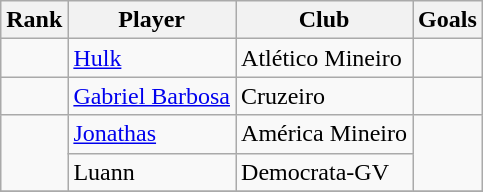<table class="wikitable">
<tr>
<th>Rank</th>
<th>Player</th>
<th>Club</th>
<th>Goals</th>
</tr>
<tr>
<td></td>
<td> <a href='#'>Hulk</a></td>
<td>Atlético Mineiro</td>
<td></td>
</tr>
<tr>
<td></td>
<td> <a href='#'>Gabriel Barbosa</a></td>
<td>Cruzeiro</td>
<td></td>
</tr>
<tr>
<td rowspan=2></td>
<td> <a href='#'>Jonathas</a></td>
<td>América Mineiro</td>
<td rowspan=2></td>
</tr>
<tr>
<td> Luann</td>
<td>Democrata-GV</td>
</tr>
<tr>
</tr>
</table>
